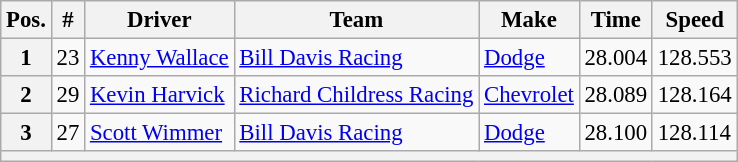<table class="wikitable" style="font-size:95%">
<tr>
<th>Pos.</th>
<th>#</th>
<th>Driver</th>
<th>Team</th>
<th>Make</th>
<th>Time</th>
<th>Speed</th>
</tr>
<tr>
<th>1</th>
<td>23</td>
<td><a href='#'>Kenny Wallace</a></td>
<td><a href='#'>Bill Davis Racing</a></td>
<td><a href='#'>Dodge</a></td>
<td>28.004</td>
<td>128.553</td>
</tr>
<tr>
<th>2</th>
<td>29</td>
<td><a href='#'>Kevin Harvick</a></td>
<td><a href='#'>Richard Childress Racing</a></td>
<td><a href='#'>Chevrolet</a></td>
<td>28.089</td>
<td>128.164</td>
</tr>
<tr>
<th>3</th>
<td>27</td>
<td><a href='#'>Scott Wimmer</a></td>
<td><a href='#'>Bill Davis Racing</a></td>
<td><a href='#'>Dodge</a></td>
<td>28.100</td>
<td>128.114</td>
</tr>
<tr>
<th colspan="7"></th>
</tr>
</table>
